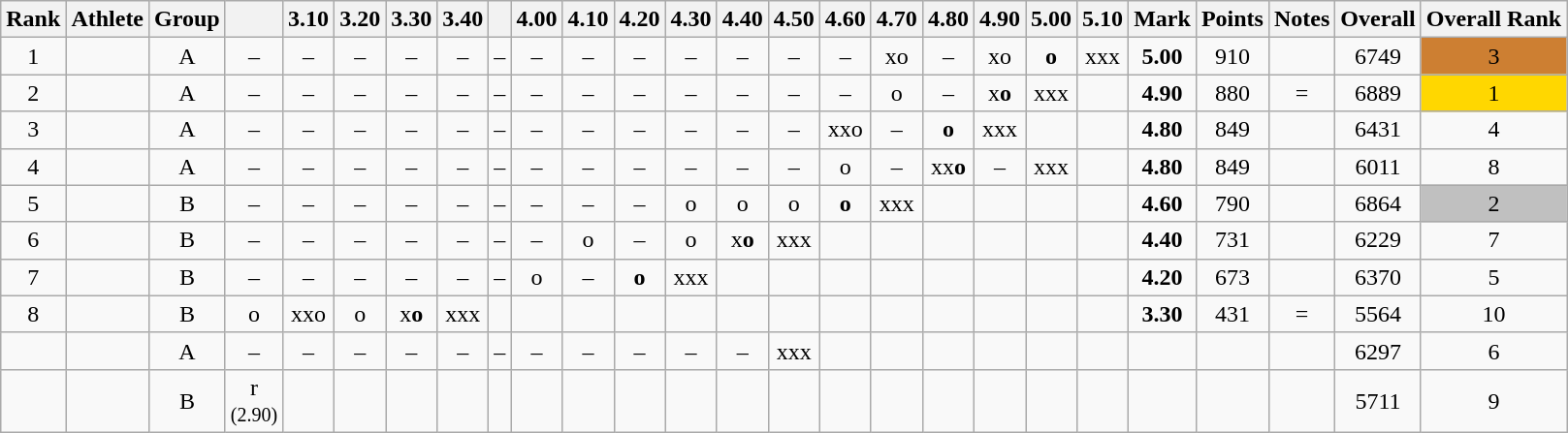<table class="wikitable sortable" style="text-align:center">
<tr>
<th>Rank</th>
<th>Athlete</th>
<th>Group</th>
<th class="unsortable"></th>
<th class="unsortable">3.10</th>
<th class="unsortable">3.20</th>
<th class="unsortable">3.30</th>
<th class="unsortable">3.40</th>
<th class="unsortable"></th>
<th class="unsortable">4.00</th>
<th class="unsortable">4.10</th>
<th class="unsortable">4.20</th>
<th class="unsortable">4.30</th>
<th class="unsortable">4.40</th>
<th class="unsortable">4.50</th>
<th class="unsortable">4.60</th>
<th class="unsortable">4.70</th>
<th class="unsortable">4.80</th>
<th class="unsortable">4.90</th>
<th class="unsortable">5.00</th>
<th class="unsortable">5.10</th>
<th>Mark</th>
<th>Points</th>
<th>Notes</th>
<th>Overall</th>
<th>Overall Rank</th>
</tr>
<tr>
<td>1</td>
<td align="left"></td>
<td>A</td>
<td>–</td>
<td>–</td>
<td –>–</td>
<td>–</td>
<td>–</td>
<td>–</td>
<td>–</td>
<td>–</td>
<td>–</td>
<td>–</td>
<td>–</td>
<td>–</td>
<td>–</td>
<td>xo</td>
<td>–</td>
<td>xo</td>
<td><strong>o</strong></td>
<td>xxx</td>
<td><strong>5.00</strong></td>
<td>910</td>
<td></td>
<td>6749</td>
<td style="background-color:#cd7f32">3</td>
</tr>
<tr>
<td>2</td>
<td align="left"></td>
<td>A</td>
<td>–</td>
<td>–</td>
<td –>–</td>
<td>–</td>
<td>–</td>
<td>–</td>
<td>–</td>
<td>–</td>
<td>–</td>
<td>–</td>
<td>–</td>
<td>–</td>
<td>–</td>
<td>o</td>
<td>–</td>
<td>x<strong>o</strong></td>
<td>xxx</td>
<td></td>
<td><strong>4.90</strong></td>
<td>880</td>
<td>=</td>
<td>6889</td>
<td style="background-color:#ffd700">1</td>
</tr>
<tr>
<td>3</td>
<td align="left"></td>
<td>A</td>
<td>–</td>
<td>–</td>
<td –>–</td>
<td>–</td>
<td>–</td>
<td –>–</td>
<td>–</td>
<td>–</td>
<td>–</td>
<td>–</td>
<td>–</td>
<td>–</td>
<td>xxo</td>
<td>–</td>
<td><strong>o</strong></td>
<td>xxx</td>
<td></td>
<td></td>
<td><strong>4.80</strong></td>
<td>849</td>
<td></td>
<td>6431</td>
<td>4</td>
</tr>
<tr>
<td>4</td>
<td align="left"></td>
<td>A</td>
<td>–</td>
<td>–</td>
<td –>–</td>
<td>–</td>
<td>–</td>
<td>–</td>
<td>–</td>
<td>–</td>
<td>–</td>
<td>–</td>
<td>–</td>
<td>–</td>
<td>o</td>
<td>–</td>
<td>xx<strong>o</strong></td>
<td>–</td>
<td>xxx</td>
<td></td>
<td><strong>4.80</strong></td>
<td>849</td>
<td></td>
<td>6011</td>
<td>8</td>
</tr>
<tr>
<td>5</td>
<td align="left"></td>
<td>B</td>
<td>–</td>
<td>–</td>
<td –>–</td>
<td>–</td>
<td>–</td>
<td>–</td>
<td>–</td>
<td>–</td>
<td>–</td>
<td>o</td>
<td>o</td>
<td>o</td>
<td><strong>o</strong></td>
<td>xxx</td>
<td></td>
<td></td>
<td></td>
<td></td>
<td><strong>4.60</strong></td>
<td>790</td>
<td></td>
<td>6864</td>
<td style="background-color:#c0c0c0">2</td>
</tr>
<tr>
<td>6</td>
<td align="left"></td>
<td>B</td>
<td>–</td>
<td>–</td>
<td –>–</td>
<td>–</td>
<td>–</td>
<td>–</td>
<td>–</td>
<td>o</td>
<td>–</td>
<td>o</td>
<td>x<strong>o</strong></td>
<td>xxx</td>
<td></td>
<td></td>
<td></td>
<td></td>
<td></td>
<td></td>
<td><strong>4.40</strong></td>
<td>731</td>
<td></td>
<td>6229</td>
<td>7</td>
</tr>
<tr>
<td>7</td>
<td align="left"></td>
<td>B</td>
<td>–</td>
<td>–</td>
<td –>–</td>
<td>–</td>
<td>–</td>
<td>–</td>
<td>o</td>
<td>–</td>
<td><strong>o</strong></td>
<td>xxx</td>
<td></td>
<td></td>
<td></td>
<td></td>
<td></td>
<td></td>
<td></td>
<td></td>
<td><strong>4.20</strong></td>
<td>673</td>
<td></td>
<td>6370</td>
<td>5</td>
</tr>
<tr>
<td>8</td>
<td align="left"></td>
<td>B</td>
<td>o</td>
<td>xxo</td>
<td>o</td>
<td>x<strong>o</strong></td>
<td>xxx</td>
<td></td>
<td></td>
<td></td>
<td></td>
<td></td>
<td></td>
<td></td>
<td></td>
<td></td>
<td></td>
<td></td>
<td></td>
<td></td>
<td><strong>3.30</strong></td>
<td>431</td>
<td>=</td>
<td>5564</td>
<td>10</td>
</tr>
<tr>
<td></td>
<td align="left"></td>
<td>A</td>
<td>–</td>
<td>–</td>
<td –>–</td>
<td>–</td>
<td>–</td>
<td>–</td>
<td>–</td>
<td>–</td>
<td>–</td>
<td>–</td>
<td>–</td>
<td>xxx</td>
<td></td>
<td></td>
<td></td>
<td></td>
<td></td>
<td></td>
<td><strong></strong></td>
<td></td>
<td></td>
<td>6297</td>
<td>6</td>
</tr>
<tr>
<td></td>
<td align="left"></td>
<td>B</td>
<td>r<br><small>(2.90)</small></td>
<td></td>
<td></td>
<td></td>
<td></td>
<td></td>
<td></td>
<td></td>
<td></td>
<td></td>
<td></td>
<td></td>
<td></td>
<td></td>
<td></td>
<td></td>
<td></td>
<td></td>
<td><strong></strong></td>
<td></td>
<td></td>
<td>5711</td>
<td>9</td>
</tr>
</table>
